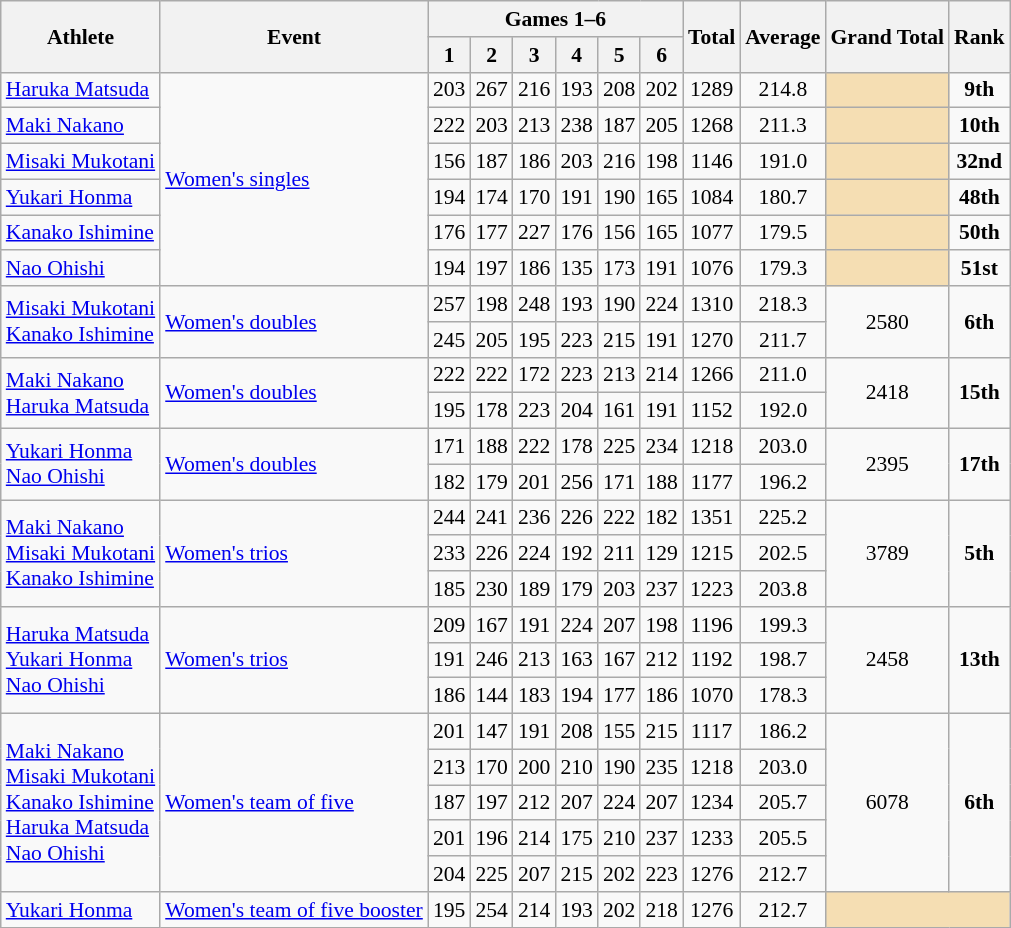<table class="wikitable" border="1" style="font-size:90%">
<tr>
<th rowspan=2>Athlete</th>
<th rowspan=2>Event</th>
<th colspan=6>Games 1–6</th>
<th rowspan=2>Total</th>
<th rowspan=2>Average</th>
<th rowspan=2>Grand Total</th>
<th rowspan=2>Rank</th>
</tr>
<tr>
<th>1</th>
<th>2</th>
<th>3</th>
<th>4</th>
<th>5</th>
<th>6</th>
</tr>
<tr>
<td><a href='#'>Haruka Matsuda</a></td>
<td rowspan=6><a href='#'>Women's singles</a></td>
<td align=center>203</td>
<td align=center>267</td>
<td align=center>216</td>
<td align=center>193</td>
<td align=center>208</td>
<td align=center>202</td>
<td align=center>1289</td>
<td align=center>214.8</td>
<td align="center" bgcolor=wheat></td>
<td align=center><strong>9th</strong></td>
</tr>
<tr>
<td><a href='#'>Maki Nakano</a></td>
<td align=center>222</td>
<td align=center>203</td>
<td align=center>213</td>
<td align=center>238</td>
<td align=center>187</td>
<td align=center>205</td>
<td align=center>1268</td>
<td align=center>211.3</td>
<td align="center" bgcolor=wheat></td>
<td align=center><strong>10th</strong></td>
</tr>
<tr>
<td><a href='#'>Misaki Mukotani</a></td>
<td align=center>156</td>
<td align=center>187</td>
<td align=center>186</td>
<td align=center>203</td>
<td align=center>216</td>
<td align=center>198</td>
<td align=center>1146</td>
<td align=center>191.0</td>
<td align="center" bgcolor=wheat></td>
<td align=center><strong>32nd</strong></td>
</tr>
<tr>
<td><a href='#'>Yukari Honma</a></td>
<td align=center>194</td>
<td align=center>174</td>
<td align=center>170</td>
<td align=center>191</td>
<td align=center>190</td>
<td align=center>165</td>
<td align=center>1084</td>
<td align=center>180.7</td>
<td align="center" bgcolor=wheat></td>
<td align=center><strong>48th</strong></td>
</tr>
<tr>
<td><a href='#'>Kanako Ishimine</a></td>
<td align=center>176</td>
<td align=center>177</td>
<td align=center>227</td>
<td align=center>176</td>
<td align=center>156</td>
<td align=center>165</td>
<td align=center>1077</td>
<td align=center>179.5</td>
<td align="center" bgcolor=wheat></td>
<td align=center><strong>50th</strong></td>
</tr>
<tr>
<td><a href='#'>Nao Ohishi</a></td>
<td align=center>194</td>
<td align=center>197</td>
<td align=center>186</td>
<td align=center>135</td>
<td align=center>173</td>
<td align=center>191</td>
<td align=center>1076</td>
<td align=center>179.3</td>
<td align="center" bgcolor=wheat></td>
<td align=center><strong>51st</strong></td>
</tr>
<tr>
<td rowspan=2><a href='#'>Misaki Mukotani</a><br><a href='#'>Kanako Ishimine</a></td>
<td rowspan=2><a href='#'>Women's doubles</a></td>
<td align=center>257</td>
<td align=center>198</td>
<td align=center>248</td>
<td align=center>193</td>
<td align=center>190</td>
<td align=center>224</td>
<td align=center>1310</td>
<td align=center>218.3</td>
<td align=center rowspan=2>2580</td>
<td align=center rowspan=2><strong>6th</strong></td>
</tr>
<tr>
<td align=center>245</td>
<td align=center>205</td>
<td align=center>195</td>
<td align=center>223</td>
<td align=center>215</td>
<td align=center>191</td>
<td align=center>1270</td>
<td align=center>211.7</td>
</tr>
<tr>
<td rowspan=2><a href='#'>Maki Nakano</a><br><a href='#'>Haruka Matsuda</a></td>
<td rowspan=2><a href='#'>Women's doubles</a></td>
<td align=center>222</td>
<td align=center>222</td>
<td align=center>172</td>
<td align=center>223</td>
<td align=center>213</td>
<td align=center>214</td>
<td align=center>1266</td>
<td align=center>211.0</td>
<td align=center rowspan=2>2418</td>
<td align=center rowspan=2><strong>15th</strong></td>
</tr>
<tr>
<td align=center>195</td>
<td align=center>178</td>
<td align=center>223</td>
<td align=center>204</td>
<td align=center>161</td>
<td align=center>191</td>
<td align=center>1152</td>
<td align=center>192.0</td>
</tr>
<tr>
<td rowspan=2><a href='#'>Yukari Honma</a><br><a href='#'>Nao Ohishi</a></td>
<td rowspan=2><a href='#'>Women's doubles</a></td>
<td align=center>171</td>
<td align=center>188</td>
<td align=center>222</td>
<td align=center>178</td>
<td align=center>225</td>
<td align=center>234</td>
<td align=center>1218</td>
<td align=center>203.0</td>
<td align=center rowspan=2>2395</td>
<td align=center rowspan=2><strong>17th</strong></td>
</tr>
<tr>
<td align=center>182</td>
<td align=center>179</td>
<td align=center>201</td>
<td align=center>256</td>
<td align=center>171</td>
<td align=center>188</td>
<td align=center>1177</td>
<td align=center>196.2</td>
</tr>
<tr>
<td rowspan=3><a href='#'>Maki Nakano</a><br><a href='#'>Misaki Mukotani</a><br><a href='#'>Kanako Ishimine</a></td>
<td rowspan=3><a href='#'>Women's trios</a></td>
<td align=center>244</td>
<td align=center>241</td>
<td align=center>236</td>
<td align=center>226</td>
<td align=center>222</td>
<td align=center>182</td>
<td align=center>1351</td>
<td align=center>225.2</td>
<td align=center rowspan=3>3789</td>
<td align=center rowspan=3><strong>5th</strong></td>
</tr>
<tr>
<td align=center>233</td>
<td align=center>226</td>
<td align=center>224</td>
<td align=center>192</td>
<td align=center>211</td>
<td align=center>129</td>
<td align=center>1215</td>
<td align=center>202.5</td>
</tr>
<tr>
<td align=center>185</td>
<td align=center>230</td>
<td align=center>189</td>
<td align=center>179</td>
<td align=center>203</td>
<td align=center>237</td>
<td align=center>1223</td>
<td align=center>203.8</td>
</tr>
<tr>
<td rowspan=3><a href='#'>Haruka Matsuda</a><br><a href='#'>Yukari Honma</a><br><a href='#'>Nao Ohishi</a></td>
<td rowspan=3><a href='#'>Women's trios</a></td>
<td align=center>209</td>
<td align=center>167</td>
<td align=center>191</td>
<td align=center>224</td>
<td align=center>207</td>
<td align=center>198</td>
<td align=center>1196</td>
<td align=center>199.3</td>
<td align=center rowspan=3>2458</td>
<td align=center rowspan=3><strong>13th</strong></td>
</tr>
<tr>
<td align=center>191</td>
<td align=center>246</td>
<td align=center>213</td>
<td align=center>163</td>
<td align=center>167</td>
<td align=center>212</td>
<td align=center>1192</td>
<td align=center>198.7</td>
</tr>
<tr>
<td align=center>186</td>
<td align=center>144</td>
<td align=center>183</td>
<td align=center>194</td>
<td align=center>177</td>
<td align=center>186</td>
<td align=center>1070</td>
<td align=center>178.3</td>
</tr>
<tr>
<td rowspan=5><a href='#'>Maki Nakano</a><br><a href='#'>Misaki Mukotani</a><br><a href='#'>Kanako Ishimine</a><br><a href='#'>Haruka Matsuda</a><br><a href='#'>Nao Ohishi</a></td>
<td rowspan=5><a href='#'>Women's team of five</a></td>
<td align=center>201</td>
<td align=center>147</td>
<td align=center>191</td>
<td align=center>208</td>
<td align=center>155</td>
<td align=center>215</td>
<td align=center>1117</td>
<td align=center>186.2</td>
<td align=center rowspan=5>6078</td>
<td align=center rowspan=5><strong>6th</strong></td>
</tr>
<tr>
<td align=center>213</td>
<td align=center>170</td>
<td align=center>200</td>
<td align=center>210</td>
<td align=center>190</td>
<td align=center>235</td>
<td align=center>1218</td>
<td align=center>203.0</td>
</tr>
<tr>
<td align=center>187</td>
<td align=center>197</td>
<td align=center>212</td>
<td align=center>207</td>
<td align=center>224</td>
<td align=center>207</td>
<td align=center>1234</td>
<td align=center>205.7</td>
</tr>
<tr>
<td align=center>201</td>
<td align=center>196</td>
<td align=center>214</td>
<td align=center>175</td>
<td align=center>210</td>
<td align=center>237</td>
<td align=center>1233</td>
<td align=center>205.5</td>
</tr>
<tr>
<td align=center>204</td>
<td align=center>225</td>
<td align=center>207</td>
<td align=center>215</td>
<td align=center>202</td>
<td align=center>223</td>
<td align=center>1276</td>
<td align=center>212.7</td>
</tr>
<tr>
<td><a href='#'>Yukari Honma</a></td>
<td><a href='#'>Women's team of five booster</a></td>
<td align=center>195</td>
<td align=center>254</td>
<td align=center>214</td>
<td align=center>193</td>
<td align=center>202</td>
<td align=center>218</td>
<td align=center>1276</td>
<td align=center>212.7</td>
<td align="center" bgcolor=wheat colspan=2></td>
</tr>
</table>
